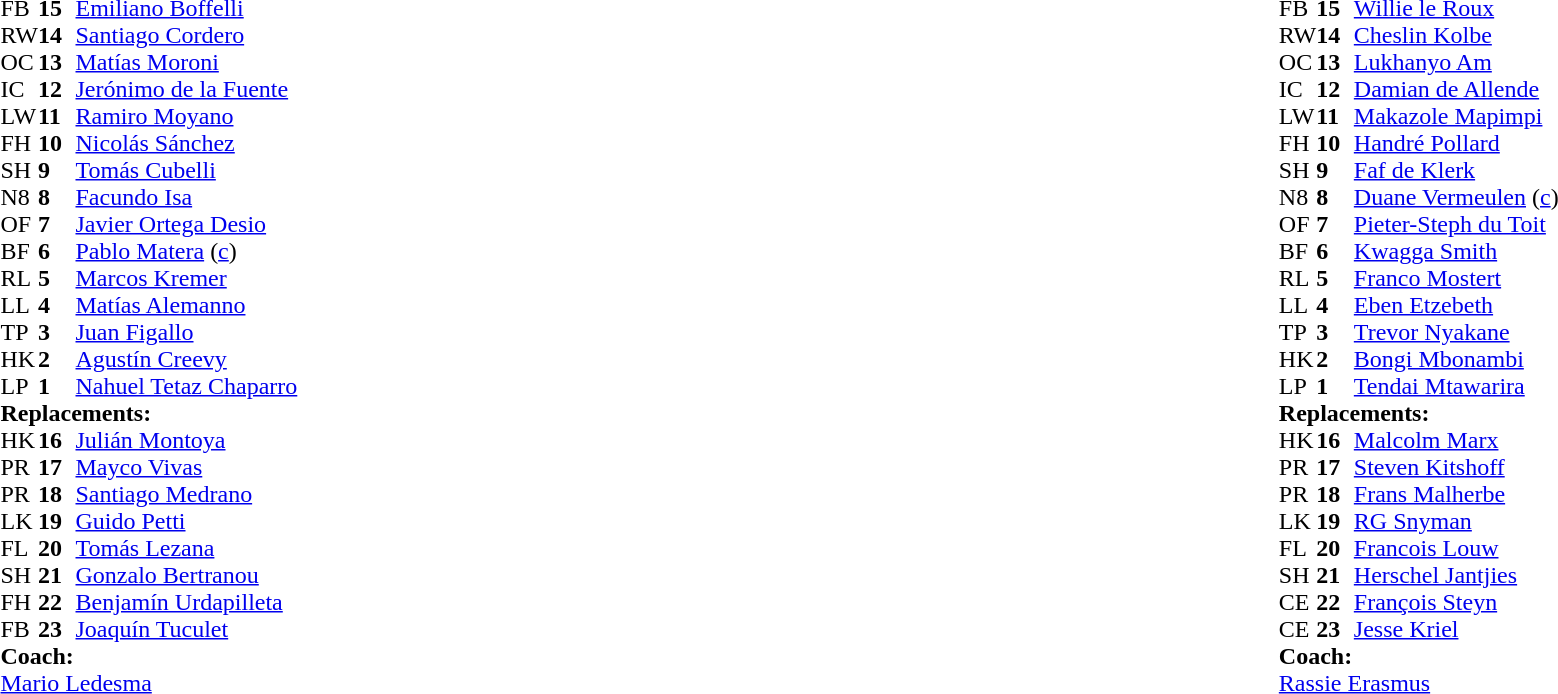<table style="width:100%;">
<tr>
<td style="vertical-align:top; width:50%"><br><table cellspacing="0" cellpadding="0">
<tr>
<th width="25"></th>
<th width="25"></th>
</tr>
<tr>
<td>FB</td>
<td><strong>15</strong></td>
<td><a href='#'>Emiliano Boffelli</a></td>
</tr>
<tr>
<td>RW</td>
<td><strong>14</strong></td>
<td><a href='#'>Santiago Cordero</a></td>
<td></td>
<td></td>
</tr>
<tr>
<td>OC</td>
<td><strong>13</strong></td>
<td><a href='#'>Matías Moroni</a></td>
</tr>
<tr>
<td>IC</td>
<td><strong>12</strong></td>
<td><a href='#'>Jerónimo de la Fuente</a></td>
</tr>
<tr>
<td>LW</td>
<td><strong>11</strong></td>
<td><a href='#'>Ramiro Moyano</a></td>
</tr>
<tr>
<td>FH</td>
<td><strong>10</strong></td>
<td><a href='#'>Nicolás Sánchez</a></td>
<td></td>
<td></td>
</tr>
<tr>
<td>SH</td>
<td><strong>9</strong></td>
<td><a href='#'>Tomás Cubelli</a></td>
<td></td>
<td></td>
</tr>
<tr>
<td>N8</td>
<td><strong>8</strong></td>
<td><a href='#'>Facundo Isa</a></td>
<td></td>
<td></td>
</tr>
<tr>
<td>OF</td>
<td><strong>7</strong></td>
<td><a href='#'>Javier Ortega Desio</a></td>
</tr>
<tr>
<td>BF</td>
<td><strong>6</strong></td>
<td><a href='#'>Pablo Matera</a> (<a href='#'>c</a>)</td>
</tr>
<tr>
<td>RL</td>
<td><strong>5</strong></td>
<td><a href='#'>Marcos Kremer</a></td>
</tr>
<tr>
<td>LL</td>
<td><strong>4</strong></td>
<td><a href='#'>Matías Alemanno</a></td>
<td></td>
<td></td>
</tr>
<tr>
<td>TP</td>
<td><strong>3</strong></td>
<td><a href='#'>Juan Figallo</a></td>
<td></td>
<td></td>
</tr>
<tr>
<td>HK</td>
<td><strong>2</strong></td>
<td><a href='#'>Agustín Creevy</a></td>
<td></td>
<td></td>
</tr>
<tr>
<td>LP</td>
<td><strong>1</strong></td>
<td><a href='#'>Nahuel Tetaz Chaparro</a></td>
<td></td>
<td></td>
</tr>
<tr>
<td colspan="3"><strong>Replacements:</strong></td>
</tr>
<tr>
<td>HK</td>
<td><strong>16</strong></td>
<td><a href='#'>Julián Montoya</a></td>
<td></td>
<td></td>
</tr>
<tr>
<td>PR</td>
<td><strong>17</strong></td>
<td><a href='#'>Mayco Vivas</a></td>
<td></td>
<td></td>
</tr>
<tr>
<td>PR</td>
<td><strong>18</strong></td>
<td><a href='#'>Santiago Medrano</a></td>
<td></td>
<td></td>
</tr>
<tr>
<td>LK</td>
<td><strong>19</strong></td>
<td><a href='#'>Guido Petti</a></td>
<td></td>
<td></td>
</tr>
<tr>
<td>FL</td>
<td><strong>20</strong></td>
<td><a href='#'>Tomás Lezana</a></td>
<td></td>
<td></td>
</tr>
<tr>
<td>SH</td>
<td><strong>21</strong></td>
<td><a href='#'>Gonzalo Bertranou</a></td>
<td></td>
<td></td>
</tr>
<tr>
<td>FH</td>
<td><strong>22</strong></td>
<td><a href='#'>Benjamín Urdapilleta</a></td>
<td></td>
<td></td>
</tr>
<tr>
<td>FB</td>
<td><strong>23</strong></td>
<td><a href='#'>Joaquín Tuculet</a></td>
<td></td>
<td></td>
</tr>
<tr>
<td colspan="3"><strong>Coach:</strong></td>
</tr>
<tr>
<td colspan="4"> <a href='#'>Mario Ledesma</a></td>
</tr>
</table>
</td>
<td style="vertical-align:top"></td>
<td style="vertical-align:top; width:50%"><br><table cellspacing="0" cellpadding="0" style="margin:auto">
<tr>
<th width="25"></th>
<th width="25"></th>
</tr>
<tr>
<td>FB</td>
<td><strong>15</strong></td>
<td><a href='#'>Willie le Roux</a></td>
</tr>
<tr>
<td>RW</td>
<td><strong>14</strong></td>
<td><a href='#'>Cheslin Kolbe</a></td>
</tr>
<tr>
<td>OC</td>
<td><strong>13</strong></td>
<td><a href='#'>Lukhanyo Am</a></td>
<td></td>
<td></td>
</tr>
<tr>
<td>IC</td>
<td><strong>12</strong></td>
<td><a href='#'>Damian de Allende</a></td>
<td></td>
<td></td>
</tr>
<tr>
<td>LW</td>
<td><strong>11</strong></td>
<td><a href='#'>Makazole Mapimpi</a></td>
</tr>
<tr>
<td>FH</td>
<td><strong>10</strong></td>
<td><a href='#'>Handré Pollard</a></td>
</tr>
<tr>
<td>SH</td>
<td><strong>9</strong></td>
<td><a href='#'>Faf de Klerk</a></td>
<td></td>
<td></td>
</tr>
<tr>
<td>N8</td>
<td><strong>8</strong></td>
<td><a href='#'>Duane Vermeulen</a> (<a href='#'>c</a>)</td>
<td></td>
<td></td>
</tr>
<tr>
<td>OF</td>
<td><strong>7</strong></td>
<td><a href='#'>Pieter-Steph du Toit</a></td>
</tr>
<tr>
<td>BF</td>
<td><strong>6</strong></td>
<td><a href='#'>Kwagga Smith</a></td>
<td></td>
<td></td>
</tr>
<tr>
<td>RL</td>
<td><strong>5</strong></td>
<td><a href='#'>Franco Mostert</a></td>
</tr>
<tr>
<td>LL</td>
<td><strong>4</strong></td>
<td><a href='#'>Eben Etzebeth</a></td>
</tr>
<tr>
<td>TP</td>
<td><strong>3</strong></td>
<td><a href='#'>Trevor Nyakane</a></td>
<td></td>
<td></td>
</tr>
<tr>
<td>HK</td>
<td><strong>2</strong></td>
<td><a href='#'>Bongi Mbonambi</a></td>
<td></td>
<td></td>
</tr>
<tr>
<td>LP</td>
<td><strong>1</strong></td>
<td><a href='#'>Tendai Mtawarira</a></td>
<td></td>
<td></td>
<td></td>
</tr>
<tr>
<td colspan="3"><strong>Replacements:</strong></td>
</tr>
<tr>
<td>HK</td>
<td><strong>16</strong></td>
<td><a href='#'>Malcolm Marx</a></td>
<td></td>
<td></td>
</tr>
<tr>
<td>PR</td>
<td><strong>17</strong></td>
<td><a href='#'>Steven Kitshoff</a></td>
<td></td>
<td></td>
<td></td>
</tr>
<tr>
<td>PR</td>
<td><strong>18</strong></td>
<td><a href='#'>Frans Malherbe</a></td>
<td></td>
<td></td>
</tr>
<tr>
<td>LK</td>
<td><strong>19</strong></td>
<td><a href='#'>RG Snyman</a></td>
<td></td>
<td></td>
</tr>
<tr>
<td>FL</td>
<td><strong>20</strong></td>
<td><a href='#'>Francois Louw</a></td>
<td></td>
<td></td>
</tr>
<tr>
<td>SH</td>
<td><strong>21</strong></td>
<td><a href='#'>Herschel Jantjies</a></td>
<td></td>
<td></td>
</tr>
<tr>
<td>CE</td>
<td><strong>22</strong></td>
<td><a href='#'>François Steyn</a></td>
<td></td>
<td></td>
</tr>
<tr>
<td>CE</td>
<td><strong>23</strong></td>
<td><a href='#'>Jesse Kriel</a></td>
<td></td>
<td></td>
</tr>
<tr>
<td colspan="3"><strong>Coach:</strong></td>
</tr>
<tr>
<td colspan="4"> <a href='#'>Rassie Erasmus</a></td>
</tr>
</table>
</td>
</tr>
</table>
